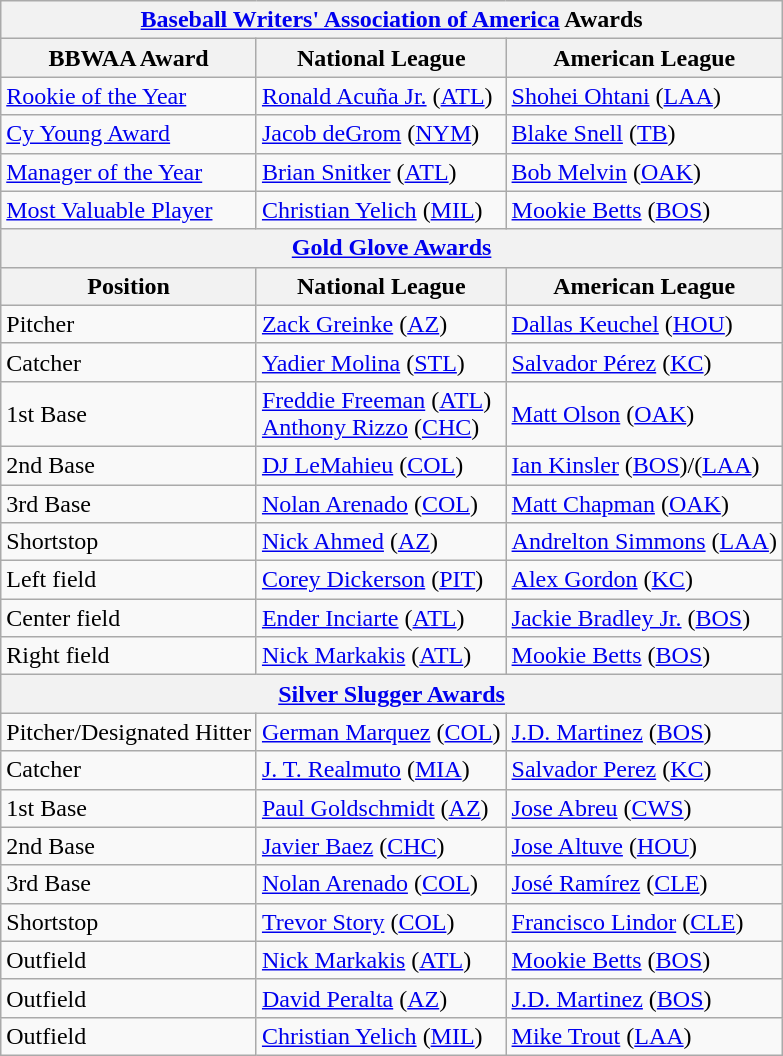<table class="wikitable">
<tr>
<th colspan="9"><a href='#'>Baseball Writers' Association of America</a> Awards</th>
</tr>
<tr>
<th>BBWAA Award</th>
<th>National League</th>
<th>American League</th>
</tr>
<tr>
<td><a href='#'>Rookie of the Year</a></td>
<td><a href='#'>Ronald Acuña Jr.</a> (<a href='#'>ATL</a>)</td>
<td><a href='#'>Shohei Ohtani</a> (<a href='#'>LAA</a>)</td>
</tr>
<tr>
<td><a href='#'>Cy Young Award</a></td>
<td><a href='#'>Jacob deGrom</a> (<a href='#'>NYM</a>)</td>
<td><a href='#'>Blake Snell</a> (<a href='#'>TB</a>)</td>
</tr>
<tr>
<td><a href='#'>Manager of the Year</a></td>
<td><a href='#'>Brian Snitker</a> (<a href='#'>ATL</a>)</td>
<td><a href='#'>Bob Melvin</a> (<a href='#'>OAK</a>)</td>
</tr>
<tr>
<td><a href='#'>Most Valuable Player</a></td>
<td><a href='#'>Christian Yelich</a> (<a href='#'>MIL</a>)</td>
<td><a href='#'>Mookie Betts</a> (<a href='#'>BOS</a>)</td>
</tr>
<tr>
<th colspan="9"><a href='#'>Gold Glove Awards</a></th>
</tr>
<tr>
<th>Position</th>
<th>National League</th>
<th>American League</th>
</tr>
<tr>
<td>Pitcher</td>
<td><a href='#'>Zack Greinke</a> (<a href='#'>AZ</a>)</td>
<td><a href='#'>Dallas Keuchel</a> (<a href='#'>HOU</a>)</td>
</tr>
<tr>
<td>Catcher</td>
<td><a href='#'>Yadier Molina</a> (<a href='#'>STL</a>)</td>
<td><a href='#'>Salvador Pérez</a> (<a href='#'>KC</a>)</td>
</tr>
<tr>
<td>1st Base</td>
<td><a href='#'>Freddie Freeman</a> (<a href='#'>ATL</a>)<br><a href='#'>Anthony Rizzo</a> (<a href='#'>CHC</a>)</td>
<td><a href='#'>Matt Olson</a> (<a href='#'>OAK</a>)</td>
</tr>
<tr>
<td>2nd Base</td>
<td><a href='#'>DJ LeMahieu</a> (<a href='#'>COL</a>)</td>
<td><a href='#'>Ian Kinsler</a> (<a href='#'>BOS</a>)/(<a href='#'>LAA</a>)</td>
</tr>
<tr>
<td>3rd Base</td>
<td><a href='#'>Nolan Arenado</a> (<a href='#'>COL</a>)</td>
<td><a href='#'>Matt Chapman</a> (<a href='#'>OAK</a>)</td>
</tr>
<tr>
<td>Shortstop</td>
<td><a href='#'>Nick Ahmed</a> (<a href='#'>AZ</a>)</td>
<td><a href='#'>Andrelton Simmons</a> (<a href='#'>LAA</a>)</td>
</tr>
<tr>
<td>Left field</td>
<td><a href='#'>Corey Dickerson</a> (<a href='#'>PIT</a>)</td>
<td><a href='#'>Alex Gordon</a> (<a href='#'>KC</a>)</td>
</tr>
<tr>
<td>Center field</td>
<td><a href='#'>Ender Inciarte</a> (<a href='#'>ATL</a>)</td>
<td><a href='#'>Jackie Bradley Jr.</a> (<a href='#'>BOS</a>)</td>
</tr>
<tr>
<td>Right field</td>
<td><a href='#'>Nick Markakis</a> (<a href='#'>ATL</a>)</td>
<td><a href='#'>Mookie Betts</a> (<a href='#'>BOS</a>)</td>
</tr>
<tr>
<th colspan="9"><a href='#'>Silver Slugger Awards</a></th>
</tr>
<tr>
<td>Pitcher/Designated Hitter</td>
<td><a href='#'>German Marquez</a> (<a href='#'>COL</a>)</td>
<td><a href='#'>J.D. Martinez</a> (<a href='#'>BOS</a>)</td>
</tr>
<tr>
<td>Catcher</td>
<td><a href='#'>J. T. Realmuto</a> (<a href='#'>MIA</a>)</td>
<td><a href='#'>Salvador Perez</a> (<a href='#'>KC</a>)</td>
</tr>
<tr>
<td>1st Base</td>
<td><a href='#'>Paul Goldschmidt</a> (<a href='#'>AZ</a>)</td>
<td><a href='#'>Jose Abreu</a> (<a href='#'>CWS</a>)</td>
</tr>
<tr>
<td>2nd Base</td>
<td><a href='#'>Javier Baez</a> (<a href='#'>CHC</a>)</td>
<td><a href='#'>Jose Altuve</a> (<a href='#'>HOU</a>)</td>
</tr>
<tr>
<td>3rd Base</td>
<td><a href='#'>Nolan Arenado</a> (<a href='#'>COL</a>)</td>
<td><a href='#'>José Ramírez</a> (<a href='#'>CLE</a>)</td>
</tr>
<tr>
<td>Shortstop</td>
<td><a href='#'>Trevor Story</a> (<a href='#'>COL</a>)</td>
<td><a href='#'>Francisco Lindor</a> (<a href='#'>CLE</a>)</td>
</tr>
<tr>
<td>Outfield</td>
<td><a href='#'>Nick Markakis</a> (<a href='#'>ATL</a>)</td>
<td><a href='#'>Mookie Betts</a> (<a href='#'>BOS</a>)</td>
</tr>
<tr>
<td>Outfield</td>
<td><a href='#'>David Peralta</a> (<a href='#'>AZ</a>)</td>
<td><a href='#'>J.D. Martinez</a> (<a href='#'>BOS</a>)</td>
</tr>
<tr>
<td>Outfield</td>
<td><a href='#'>Christian Yelich</a> (<a href='#'>MIL</a>)</td>
<td><a href='#'>Mike Trout</a> (<a href='#'>LAA</a>)</td>
</tr>
</table>
